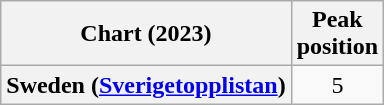<table class="wikitable plainrowheaders" style="text-align:center">
<tr>
<th scope="col">Chart (2023)</th>
<th scope="col">Peak<br>position</th>
</tr>
<tr>
<th scope="row">Sweden (<a href='#'>Sverigetopplistan</a>)</th>
<td>5</td>
</tr>
</table>
